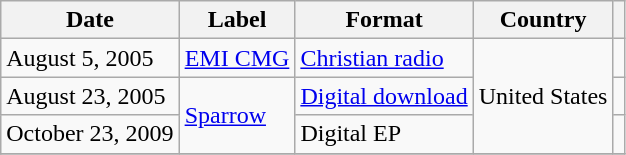<table class="wikitable">
<tr>
<th>Date</th>
<th>Label</th>
<th>Format</th>
<th>Country</th>
<th></th>
</tr>
<tr>
<td>August 5, 2005</td>
<td><a href='#'>EMI CMG</a></td>
<td><a href='#'>Christian radio</a></td>
<td rowspan="3">United States</td>
<td></td>
</tr>
<tr>
<td>August 23, 2005</td>
<td rowspan="2"><a href='#'>Sparrow</a></td>
<td><a href='#'>Digital download</a></td>
<td></td>
</tr>
<tr>
<td>October 23, 2009</td>
<td>Digital EP</td>
<td></td>
</tr>
<tr>
</tr>
</table>
